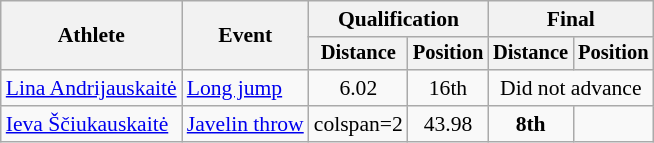<table class=wikitable style="font-size:90%">
<tr>
<th rowspan="2">Athlete</th>
<th rowspan="2">Event</th>
<th colspan="2">Qualification</th>
<th colspan="2">Final</th>
</tr>
<tr style="font-size:95%">
<th>Distance</th>
<th>Position</th>
<th>Distance</th>
<th>Position</th>
</tr>
<tr align=center>
<td align=left><a href='#'>Lina Andrijauskaitė</a></td>
<td align=left><a href='#'>Long jump</a></td>
<td>6.02</td>
<td>16th</td>
<td colspan=2>Did not advance</td>
</tr>
<tr align=center>
<td align=left><a href='#'>Ieva Ščiukauskaitė</a></td>
<td align=left><a href='#'>Javelin throw</a></td>
<td>colspan=2 </td>
<td>43.98</td>
<td><strong>8th</strong></td>
</tr>
</table>
